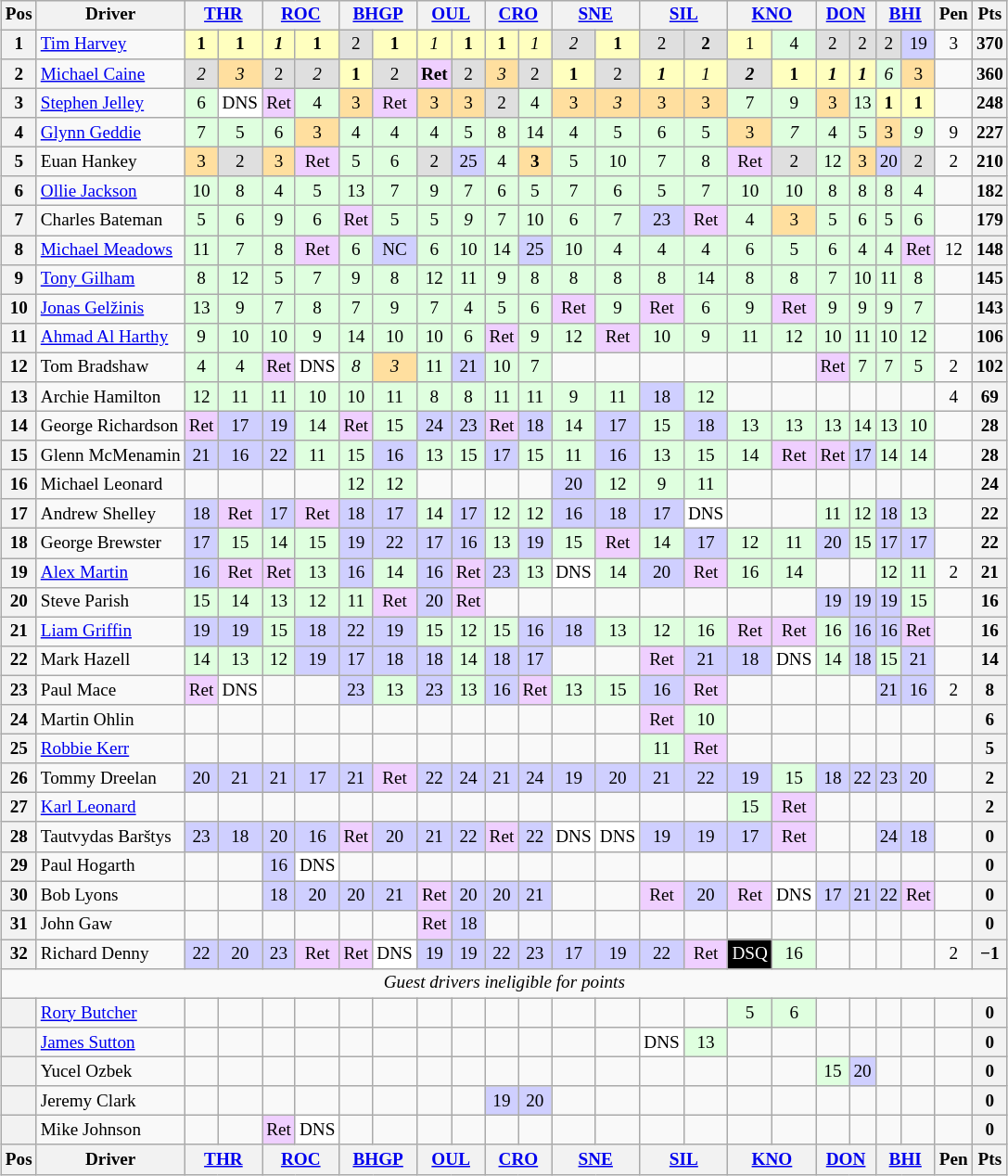<table>
<tr>
<td><br><table class="wikitable" style="font-size: 80%; text-align: center;">
<tr valign="top">
<th valign="middle">Pos</th>
<th valign="middle">Driver</th>
<th colspan="2"><a href='#'>THR</a></th>
<th colspan="2"><a href='#'>ROC</a></th>
<th colspan="2"><a href='#'>BHGP</a></th>
<th colspan="2"><a href='#'>OUL</a></th>
<th colspan="2"><a href='#'>CRO</a></th>
<th colspan="2"><a href='#'>SNE</a></th>
<th colspan="2"><a href='#'>SIL</a></th>
<th colspan="2"><a href='#'>KNO</a></th>
<th colspan="2"><a href='#'>DON</a></th>
<th colspan="2"><a href='#'>BHI</a></th>
<th valign=middle>Pen</th>
<th valign=middle>Pts</th>
</tr>
<tr>
<th>1</th>
<td align=left> <a href='#'>Tim Harvey</a></td>
<td style="background:#ffffbf;"><strong>1</strong></td>
<td style="background:#ffffbf;"><strong>1</strong></td>
<td style="background:#ffffbf;"><strong><em>1</em></strong></td>
<td style="background:#ffffbf;"><strong>1</strong></td>
<td style="background:#dfdfdf;">2</td>
<td style="background:#ffffbf;"><strong>1</strong></td>
<td style="background:#ffffbf;"><em>1</em></td>
<td style="background:#ffffbf;"><strong>1</strong></td>
<td style="background:#ffffbf;"><strong>1</strong></td>
<td style="background:#ffffbf;"><em>1</em></td>
<td style="background:#dfdfdf;"><em>2</em></td>
<td style="background:#ffffbf;"><strong>1</strong></td>
<td style="background:#dfdfdf;">2</td>
<td style="background:#dfdfdf;"><strong>2</strong></td>
<td style="background:#ffffbf;">1</td>
<td style="background:#dfffdf;">4</td>
<td style="background:#dfdfdf;">2</td>
<td style="background:#dfdfdf;">2</td>
<td style="background:#dfdfdf;">2</td>
<td style="background:#CFCFFF;">19</td>
<td>3</td>
<th>370</th>
</tr>
<tr>
<th>2</th>
<td align=left> <a href='#'>Michael Caine</a></td>
<td style="background:#dfdfdf;"><em>2</em></td>
<td style="background:#ffdf9f;"><em>3</em></td>
<td style="background:#dfdfdf;">2</td>
<td style="background:#dfdfdf;"><em>2</em></td>
<td style="background:#ffffbf;"><strong>1</strong></td>
<td style="background:#dfdfdf;">2</td>
<td style="background:#efcfff;"><strong>Ret</strong></td>
<td style="background:#dfdfdf;">2</td>
<td style="background:#ffdf9f;"><em>3</em></td>
<td style="background:#dfdfdf;">2</td>
<td style="background:#ffffbf;"><strong>1</strong></td>
<td style="background:#dfdfdf;">2</td>
<td style="background:#ffffbf;"><strong><em>1</em></strong></td>
<td style="background:#ffffbf;"><em>1</em></td>
<td style="background:#dfdfdf;"><strong><em>2</em></strong></td>
<td style="background:#ffffbf;"><strong>1</strong></td>
<td style="background:#ffffbf;"><strong><em>1</em></strong></td>
<td style="background:#ffffbf;"><strong><em>1</em></strong></td>
<td style="background:#dfffdf;"><em>6</em></td>
<td style="background:#ffdf9f;">3</td>
<td></td>
<th>360</th>
</tr>
<tr>
<th>3</th>
<td align=left> <a href='#'>Stephen Jelley</a></td>
<td style="background:#dfffdf;">6</td>
<td style="background:#ffffff;">DNS</td>
<td style="background:#efcfff;">Ret</td>
<td style="background:#dfffdf;">4</td>
<td style="background:#ffdf9f;">3</td>
<td style="background:#efcfff;">Ret</td>
<td style="background:#ffdf9f;">3</td>
<td style="background:#ffdf9f;">3</td>
<td style="background:#dfdfdf;">2</td>
<td style="background:#dfffdf;">4</td>
<td style="background:#ffdf9f;">3</td>
<td style="background:#ffdf9f;"><em>3</em></td>
<td style="background:#ffdf9f;">3</td>
<td style="background:#ffdf9f;">3</td>
<td style="background:#dfffdf;">7</td>
<td style="background:#dfffdf;">9</td>
<td style="background:#ffdf9f;">3</td>
<td style="background:#dfffdf;">13</td>
<td style="background:#ffffbf;"><strong>1</strong></td>
<td style="background:#ffffbf;"><strong>1</strong></td>
<td></td>
<th>248</th>
</tr>
<tr>
<th>4</th>
<td align=left> <a href='#'>Glynn Geddie</a></td>
<td style="background:#dfffdf;">7</td>
<td style="background:#dfffdf;">5</td>
<td style="background:#dfffdf;">6</td>
<td style="background:#ffdf9f;">3</td>
<td style="background:#dfffdf;">4</td>
<td style="background:#dfffdf;">4</td>
<td style="background:#dfffdf;">4</td>
<td style="background:#dfffdf;">5</td>
<td style="background:#dfffdf;">8</td>
<td style="background:#dfffdf;">14</td>
<td style="background:#dfffdf;">4</td>
<td style="background:#dfffdf;">5</td>
<td style="background:#dfffdf;">6</td>
<td style="background:#dfffdf;">5</td>
<td style="background:#ffdf9f;">3</td>
<td style="background:#dfffdf;"><em>7</em></td>
<td style="background:#dfffdf;">4</td>
<td style="background:#dfffdf;">5</td>
<td style="background:#ffdf9f;">3</td>
<td style="background:#dfffdf;"><em>9</em></td>
<td>9</td>
<th>227</th>
</tr>
<tr>
<th>5</th>
<td align=left> Euan Hankey</td>
<td style="background:#ffdf9f;">3</td>
<td style="background:#dfdfdf;">2</td>
<td style="background:#ffdf9f;">3</td>
<td style="background:#efcfff;">Ret</td>
<td style="background:#dfffdf;">5</td>
<td style="background:#dfffdf;">6</td>
<td style="background:#dfdfdf;">2</td>
<td style="background:#CFCFFF;">25</td>
<td style="background:#dfffdf;">4</td>
<td style="background:#ffdf9f;"><strong>3</strong></td>
<td style="background:#dfffdf;">5</td>
<td style="background:#dfffdf;">10</td>
<td style="background:#dfffdf;">7</td>
<td style="background:#dfffdf;">8</td>
<td style="background:#efcfff;">Ret</td>
<td style="background:#dfdfdf;">2</td>
<td style="background:#dfffdf;">12</td>
<td style="background:#ffdf9f;">3</td>
<td style="background:#CFCFFF;">20</td>
<td style="background:#dfdfdf;">2</td>
<td>2</td>
<th>210</th>
</tr>
<tr>
<th>6</th>
<td align=left> <a href='#'>Ollie Jackson</a></td>
<td style="background:#dfffdf;">10</td>
<td style="background:#dfffdf;">8</td>
<td style="background:#dfffdf;">4</td>
<td style="background:#dfffdf;">5</td>
<td style="background:#dfffdf;">13</td>
<td style="background:#dfffdf;">7</td>
<td style="background:#dfffdf;">9</td>
<td style="background:#dfffdf;">7</td>
<td style="background:#dfffdf;">6</td>
<td style="background:#dfffdf;">5</td>
<td style="background:#dfffdf;">7</td>
<td style="background:#dfffdf;">6</td>
<td style="background:#dfffdf;">5</td>
<td style="background:#dfffdf;">7</td>
<td style="background:#dfffdf;">10</td>
<td style="background:#dfffdf;">10</td>
<td style="background:#dfffdf;">8</td>
<td style="background:#dfffdf;">8</td>
<td style="background:#dfffdf;">8</td>
<td style="background:#dfffdf;">4</td>
<td></td>
<th>182</th>
</tr>
<tr>
<th>7</th>
<td align=left> Charles Bateman</td>
<td style="background:#dfffdf;">5</td>
<td style="background:#dfffdf;">6</td>
<td style="background:#dfffdf;">9</td>
<td style="background:#dfffdf;">6</td>
<td style="background:#efcfff;">Ret</td>
<td style="background:#dfffdf;">5</td>
<td style="background:#dfffdf;">5</td>
<td style="background:#dfffdf;"><em>9</em></td>
<td style="background:#dfffdf;">7</td>
<td style="background:#dfffdf;">10</td>
<td style="background:#dfffdf;">6</td>
<td style="background:#dfffdf;">7</td>
<td style="background:#CFCFFF;">23</td>
<td style="background:#efcfff;">Ret</td>
<td style="background:#dfffdf;">4</td>
<td style="background:#ffdf9f;">3</td>
<td style="background:#dfffdf;">5</td>
<td style="background:#dfffdf;">6</td>
<td style="background:#dfffdf;">5</td>
<td style="background:#dfffdf;">6</td>
<td></td>
<th>179</th>
</tr>
<tr>
<th>8</th>
<td align=left> <a href='#'>Michael Meadows</a></td>
<td style="background:#dfffdf;">11</td>
<td style="background:#dfffdf;">7</td>
<td style="background:#dfffdf;">8</td>
<td style="background:#efcfff;">Ret</td>
<td style="background:#dfffdf;">6</td>
<td style="background:#CFCFFF;">NC</td>
<td style="background:#dfffdf;">6</td>
<td style="background:#dfffdf;">10</td>
<td style="background:#dfffdf;">14</td>
<td style="background:#CFCFFF;">25</td>
<td style="background:#dfffdf;">10</td>
<td style="background:#dfffdf;">4</td>
<td style="background:#dfffdf;">4</td>
<td style="background:#dfffdf;">4</td>
<td style="background:#dfffdf;">6</td>
<td style="background:#dfffdf;">5</td>
<td style="background:#dfffdf;">6</td>
<td style="background:#dfffdf;">4</td>
<td style="background:#dfffdf;">4</td>
<td style="background:#efcfff;">Ret</td>
<td>12</td>
<th>148</th>
</tr>
<tr>
<th>9</th>
<td align=left> <a href='#'>Tony Gilham</a></td>
<td style="background:#dfffdf;">8</td>
<td style="background:#dfffdf;">12</td>
<td style="background:#dfffdf;">5</td>
<td style="background:#dfffdf;">7</td>
<td style="background:#dfffdf;">9</td>
<td style="background:#dfffdf;">8</td>
<td style="background:#dfffdf;">12</td>
<td style="background:#dfffdf;">11</td>
<td style="background:#dfffdf;">9</td>
<td style="background:#dfffdf;">8</td>
<td style="background:#dfffdf;">8</td>
<td style="background:#dfffdf;">8</td>
<td style="background:#dfffdf;">8</td>
<td style="background:#dfffdf;">14</td>
<td style="background:#dfffdf;">8</td>
<td style="background:#dfffdf;">8</td>
<td style="background:#dfffdf;">7</td>
<td style="background:#dfffdf;">10</td>
<td style="background:#dfffdf;">11</td>
<td style="background:#dfffdf;">8</td>
<td></td>
<th>145</th>
</tr>
<tr>
<th>10</th>
<td align=left> <a href='#'>Jonas Gelžinis</a></td>
<td style="background:#dfffdf;">13</td>
<td style="background:#dfffdf;">9</td>
<td style="background:#dfffdf;">7</td>
<td style="background:#dfffdf;">8</td>
<td style="background:#dfffdf;">7</td>
<td style="background:#dfffdf;">9</td>
<td style="background:#dfffdf;">7</td>
<td style="background:#dfffdf;">4</td>
<td style="background:#dfffdf;">5</td>
<td style="background:#dfffdf;">6</td>
<td style="background:#efcfff;">Ret</td>
<td style="background:#dfffdf;">9</td>
<td style="background:#efcfff;">Ret</td>
<td style="background:#dfffdf;">6</td>
<td style="background:#dfffdf;">9</td>
<td style="background:#efcfff;">Ret</td>
<td style="background:#dfffdf;">9</td>
<td style="background:#dfffdf;">9</td>
<td style="background:#dfffdf;">9</td>
<td style="background:#dfffdf;">7</td>
<td></td>
<th>143</th>
</tr>
<tr>
<th>11</th>
<td align=left> <a href='#'>Ahmad Al Harthy</a></td>
<td style="background:#dfffdf;">9</td>
<td style="background:#dfffdf;">10</td>
<td style="background:#dfffdf;">10</td>
<td style="background:#dfffdf;">9</td>
<td style="background:#dfffdf;">14</td>
<td style="background:#dfffdf;">10</td>
<td style="background:#dfffdf;">10</td>
<td style="background:#dfffdf;">6</td>
<td style="background:#efcfff;">Ret</td>
<td style="background:#dfffdf;">9</td>
<td style="background:#dfffdf;">12</td>
<td style="background:#efcfff;">Ret</td>
<td style="background:#dfffdf;">10</td>
<td style="background:#dfffdf;">9</td>
<td style="background:#dfffdf;">11</td>
<td style="background:#dfffdf;">12</td>
<td style="background:#dfffdf;">10</td>
<td style="background:#dfffdf;">11</td>
<td style="background:#dfffdf;">10</td>
<td style="background:#dfffdf;">12</td>
<td></td>
<th>106</th>
</tr>
<tr>
<th>12</th>
<td align=left> Tom Bradshaw</td>
<td style="background:#dfffdf;">4</td>
<td style="background:#dfffdf;">4</td>
<td style="background:#efcfff;">Ret</td>
<td style="background:#ffffff;">DNS</td>
<td style="background:#dfffdf;"><em>8</em></td>
<td style="background:#ffdf9f;"><em>3</em></td>
<td style="background:#dfffdf;">11</td>
<td style="background:#CFCFFF;">21</td>
<td style="background:#dfffdf;">10</td>
<td style="background:#dfffdf;">7</td>
<td></td>
<td></td>
<td></td>
<td></td>
<td></td>
<td></td>
<td style="background:#efcfff;">Ret</td>
<td style="background:#dfffdf;">7</td>
<td style="background:#dfffdf;">7</td>
<td style="background:#dfffdf;">5</td>
<td>2</td>
<th>102</th>
</tr>
<tr>
<th>13</th>
<td align=left> Archie Hamilton</td>
<td style="background:#dfffdf;">12</td>
<td style="background:#dfffdf;">11</td>
<td style="background:#dfffdf;">11</td>
<td style="background:#dfffdf;">10</td>
<td style="background:#dfffdf;">10</td>
<td style="background:#dfffdf;">11</td>
<td style="background:#dfffdf;">8</td>
<td style="background:#dfffdf;">8</td>
<td style="background:#dfffdf;">11</td>
<td style="background:#dfffdf;">11</td>
<td style="background:#dfffdf;">9</td>
<td style="background:#dfffdf;">11</td>
<td style="background:#CFCFFF;">18</td>
<td style="background:#dfffdf;">12</td>
<td></td>
<td></td>
<td></td>
<td></td>
<td></td>
<td></td>
<td>4</td>
<th>69</th>
</tr>
<tr>
<th>14</th>
<td align=left> George Richardson</td>
<td style="background:#efcfff;">Ret</td>
<td style="background:#CFCFFF;">17</td>
<td style="background:#CFCFFF;">19</td>
<td style="background:#dfffdf;">14</td>
<td style="background:#efcfff;">Ret</td>
<td style="background:#dfffdf;">15</td>
<td style="background:#CFCFFF;">24</td>
<td style="background:#CFCFFF;">23</td>
<td style="background:#efcfff;">Ret</td>
<td style="background:#CFCFFF;">18</td>
<td style="background:#dfffdf;">14</td>
<td style="background:#CFCFFF;">17</td>
<td style="background:#dfffdf;">15</td>
<td style="background:#CFCFFF;">18</td>
<td style="background:#dfffdf;">13</td>
<td style="background:#dfffdf;">13</td>
<td style="background:#dfffdf;">13</td>
<td style="background:#dfffdf;">14</td>
<td style="background:#dfffdf;">13</td>
<td style="background:#dfffdf;">10</td>
<td></td>
<th>28</th>
</tr>
<tr>
<th>15</th>
<td align=left> Glenn McMenamin</td>
<td style="background:#CFCFFF;">21</td>
<td style="background:#CFCFFF;">16</td>
<td style="background:#CFCFFF;">22</td>
<td style="background:#dfffdf;">11</td>
<td style="background:#dfffdf;">15</td>
<td style="background:#CFCFFF;">16</td>
<td style="background:#dfffdf;">13</td>
<td style="background:#dfffdf;">15</td>
<td style="background:#CFCFFF;">17</td>
<td style="background:#dfffdf;">15</td>
<td style="background:#dfffdf;">11</td>
<td style="background:#CFCFFF;">16</td>
<td style="background:#dfffdf;">13</td>
<td style="background:#dfffdf;">15</td>
<td style="background:#dfffdf;">14</td>
<td style="background:#efcfff;">Ret</td>
<td style="background:#efcfff;">Ret</td>
<td style="background:#CFCFFF;">17</td>
<td style="background:#dfffdf;">14</td>
<td style="background:#dfffdf;">14</td>
<td></td>
<th>28</th>
</tr>
<tr>
<th>16</th>
<td align=left> Michael Leonard</td>
<td></td>
<td></td>
<td></td>
<td></td>
<td style="background:#dfffdf;">12</td>
<td style="background:#dfffdf;">12</td>
<td></td>
<td></td>
<td></td>
<td></td>
<td style="background:#CFCFFF;">20</td>
<td style="background:#dfffdf;">12</td>
<td style="background:#dfffdf;">9</td>
<td style="background:#dfffdf;">11</td>
<td></td>
<td></td>
<td></td>
<td></td>
<td></td>
<td></td>
<td></td>
<th>24</th>
</tr>
<tr>
<th>17</th>
<td align=left> Andrew Shelley</td>
<td style="background:#CFCFFF;">18</td>
<td style="background:#efcfff;">Ret</td>
<td style="background:#CFCFFF;">17</td>
<td style="background:#efcfff;">Ret</td>
<td style="background:#CFCFFF;">18</td>
<td style="background:#CFCFFF;">17</td>
<td style="background:#dfffdf;">14</td>
<td style="background:#CFCFFF;">17</td>
<td style="background:#dfffdf;">12</td>
<td style="background:#dfffdf;">12</td>
<td style="background:#CFCFFF;">16</td>
<td style="background:#CFCFFF;">18</td>
<td style="background:#CFCFFF;">17</td>
<td style="background:#FFFFFF;">DNS</td>
<td></td>
<td></td>
<td style="background:#dfffdf;">11</td>
<td style="background:#dfffdf;">12</td>
<td style="background:#CFCFFF;">18</td>
<td style="background:#dfffdf;">13</td>
<td></td>
<th>22</th>
</tr>
<tr>
<th>18</th>
<td align=left> George Brewster</td>
<td style="background:#CFCFFF;">17</td>
<td style="background:#dfffdf;">15</td>
<td style="background:#dfffdf;">14</td>
<td style="background:#dfffdf;">15</td>
<td style="background:#CFCFFF;">19</td>
<td style="background:#CFCFFF;">22</td>
<td style="background:#CFCFFF;">17</td>
<td style="background:#CFCFFF;">16</td>
<td style="background:#dfffdf;">13</td>
<td style="background:#CFCFFF;">19</td>
<td style="background:#dfffdf;">15</td>
<td style="background:#efcfff;">Ret</td>
<td style="background:#dfffdf;">14</td>
<td style="background:#CFCFFF;">17</td>
<td style="background:#dfffdf;">12</td>
<td style="background:#dfffdf;">11</td>
<td style="background:#CFCFFF;">20</td>
<td style="background:#dfffdf;">15</td>
<td style="background:#CFCFFF;">17</td>
<td style="background:#CFCFFF;">17</td>
<td></td>
<th>22</th>
</tr>
<tr>
<th>19</th>
<td align=left> <a href='#'>Alex Martin</a></td>
<td style="background:#CFCFFF;">16</td>
<td style="background:#efcfff;">Ret</td>
<td style="background:#efcfff;">Ret</td>
<td style="background:#dfffdf;">13</td>
<td style="background:#CFCFFF;">16</td>
<td style="background:#dfffdf;">14</td>
<td style="background:#CFCFFF;">16</td>
<td style="background:#efcfff;">Ret</td>
<td style="background:#CFCFFF;">23</td>
<td style="background:#dfffdf;">13</td>
<td style="background:#ffffff;">DNS</td>
<td style="background:#dfffdf;">14</td>
<td style="background:#CFCFFF;">20</td>
<td style="background:#efcfff;">Ret</td>
<td style="background:#dfffdf;">16</td>
<td style="background:#dfffdf;">14</td>
<td></td>
<td></td>
<td style="background:#dfffdf;">12</td>
<td style="background:#dfffdf;">11</td>
<td>2</td>
<th>21</th>
</tr>
<tr>
<th>20</th>
<td align=left> Steve Parish</td>
<td style="background:#dfffdf;">15</td>
<td style="background:#dfffdf;">14</td>
<td style="background:#dfffdf;">13</td>
<td style="background:#dfffdf;">12</td>
<td style="background:#dfffdf;">11</td>
<td style="background:#efcfff;">Ret</td>
<td style="background:#CFCFFF;">20</td>
<td style="background:#efcfff;">Ret</td>
<td></td>
<td></td>
<td></td>
<td></td>
<td></td>
<td></td>
<td></td>
<td></td>
<td style="background:#CFCFFF;">19</td>
<td style="background:#CFCFFF;">19</td>
<td style="background:#CFCFFF;">19</td>
<td style="background:#dfffdf;">15</td>
<td></td>
<th>16</th>
</tr>
<tr>
<th>21</th>
<td align=left> <a href='#'>Liam Griffin</a></td>
<td style="background:#CFCFFF;">19</td>
<td style="background:#CFCFFF;">19</td>
<td style="background:#dfffdf;">15</td>
<td style="background:#CFCFFF;">18</td>
<td style="background:#CFCFFF;">22</td>
<td style="background:#CFCFFF;">19</td>
<td style="background:#dfffdf;">15</td>
<td style="background:#dfffdf;">12</td>
<td style="background:#dfffdf;">15</td>
<td style="background:#CFCFFF;">16</td>
<td style="background:#CFCFFF;">18</td>
<td style="background:#dfffdf;">13</td>
<td style="background:#dfffdf;">12</td>
<td style="background:#dfffdf;">16</td>
<td style="background:#efcfff;">Ret</td>
<td style="background:#efcfff;">Ret</td>
<td style="background:#dfffdf;">16</td>
<td style="background:#CFCFFF;">16</td>
<td style="background:#CFCFFF;">16</td>
<td style="background:#efcfff;">Ret</td>
<td></td>
<th>16</th>
</tr>
<tr>
<th>22</th>
<td align=left> Mark Hazell</td>
<td style="background:#dfffdf;">14</td>
<td style="background:#dfffdf;">13</td>
<td style="background:#dfffdf;">12</td>
<td style="background:#CFCFFF;">19</td>
<td style="background:#CFCFFF;">17</td>
<td style="background:#CFCFFF;">18</td>
<td style="background:#CFCFFF;">18</td>
<td style="background:#dfffdf;">14</td>
<td style="background:#CFCFFF;">18</td>
<td style="background:#CFCFFF;">17</td>
<td></td>
<td></td>
<td style="background:#efcfff;">Ret</td>
<td style="background:#CFCFFF;">21</td>
<td style="background:#CFCFFF;">18</td>
<td style="background:#FFFFFF;">DNS</td>
<td style="background:#dfffdf;">14</td>
<td style="background:#CFCFFF;">18</td>
<td style="background:#dfffdf;">15</td>
<td style="background:#CFCFFF;">21</td>
<td></td>
<th>14</th>
</tr>
<tr>
<th>23</th>
<td align=left> Paul Mace</td>
<td style="background:#efcfff;">Ret</td>
<td style="background:#ffffff;">DNS</td>
<td></td>
<td></td>
<td style="background:#CFCFFF;">23</td>
<td style="background:#dfffdf;">13</td>
<td style="background:#CFCFFF;">23</td>
<td style="background:#dfffdf;">13</td>
<td style="background:#CFCFFF;">16</td>
<td style="background:#efcfff;">Ret</td>
<td style="background:#dfffdf;">13</td>
<td style="background:#dfffdf;">15</td>
<td style="background:#CFCFFF;">16</td>
<td style="background:#efcfff;">Ret</td>
<td></td>
<td></td>
<td></td>
<td></td>
<td style="background:#CFCFFF;">21</td>
<td style="background:#CFCFFF;">16</td>
<td>2</td>
<th>8</th>
</tr>
<tr>
<th>24</th>
<td align=left> Martin Ohlin</td>
<td></td>
<td></td>
<td></td>
<td></td>
<td></td>
<td></td>
<td></td>
<td></td>
<td></td>
<td></td>
<td></td>
<td></td>
<td style="background:#efcfff;">Ret</td>
<td style="background:#dfffdf;">10</td>
<td></td>
<td></td>
<td></td>
<td></td>
<td></td>
<td></td>
<td></td>
<th>6</th>
</tr>
<tr>
<th>25</th>
<td align=left> <a href='#'>Robbie Kerr</a></td>
<td></td>
<td></td>
<td></td>
<td></td>
<td></td>
<td></td>
<td></td>
<td></td>
<td></td>
<td></td>
<td></td>
<td></td>
<td style="background:#dfffdf;">11</td>
<td style="background:#efcfff;">Ret</td>
<td></td>
<td></td>
<td></td>
<td></td>
<td></td>
<td></td>
<td></td>
<th>5</th>
</tr>
<tr>
<th>26</th>
<td align=left> Tommy Dreelan</td>
<td style="background:#CFCFFF;">20</td>
<td style="background:#CFCFFF;">21</td>
<td style="background:#CFCFFF;">21</td>
<td style="background:#CFCFFF;">17</td>
<td style="background:#CFCFFF;">21</td>
<td style="background:#efcfff;">Ret</td>
<td style="background:#CFCFFF;">22</td>
<td style="background:#CFCFFF;">24</td>
<td style="background:#CFCFFF;">21</td>
<td style="background:#CFCFFF;">24</td>
<td style="background:#CFCFFF;">19</td>
<td style="background:#CFCFFF;">20</td>
<td style="background:#CFCFFF;">21</td>
<td style="background:#CFCFFF;">22</td>
<td style="background:#CFCFFF;">19</td>
<td style="background:#dfffdf;">15</td>
<td style="background:#CFCFFF;">18</td>
<td style="background:#CFCFFF;">22</td>
<td style="background:#CFCFFF;">23</td>
<td style="background:#CFCFFF;">20</td>
<td></td>
<th>2</th>
</tr>
<tr>
<th>27</th>
<td align=left> <a href='#'>Karl Leonard</a></td>
<td></td>
<td></td>
<td></td>
<td></td>
<td></td>
<td></td>
<td></td>
<td></td>
<td></td>
<td></td>
<td></td>
<td></td>
<td></td>
<td></td>
<td style="background:#dfffdf;">15</td>
<td style="background:#efcfff;">Ret</td>
<td></td>
<td></td>
<td></td>
<td></td>
<td></td>
<th>2</th>
</tr>
<tr>
<th>28</th>
<td align=left> Tautvydas Barštys</td>
<td style="background:#CFCFFF;">23</td>
<td style="background:#CFCFFF;">18</td>
<td style="background:#CFCFFF;">20</td>
<td style="background:#CFCFFF;">16</td>
<td style="background:#efcfff;">Ret</td>
<td style="background:#CFCFFF;">20</td>
<td style="background:#CFCFFF;">21</td>
<td style="background:#CFCFFF;">22</td>
<td style="background:#efcfff;">Ret</td>
<td style="background:#CFCFFF;">22</td>
<td style="background:#ffffff;">DNS</td>
<td style="background:#ffffff;">DNS</td>
<td style="background:#CFCFFF;">19</td>
<td style="background:#CFCFFF;">19</td>
<td style="background:#CFCFFF;">17</td>
<td style="background:#efcfff;">Ret</td>
<td></td>
<td></td>
<td style="background:#CFCFFF;">24</td>
<td style="background:#CFCFFF;">18</td>
<td></td>
<th>0</th>
</tr>
<tr>
<th>29</th>
<td align=left> Paul Hogarth</td>
<td></td>
<td></td>
<td style="background:#CFCFFF;">16</td>
<td style="background:#ffffff;">DNS</td>
<td></td>
<td></td>
<td></td>
<td></td>
<td></td>
<td></td>
<td></td>
<td></td>
<td></td>
<td></td>
<td></td>
<td></td>
<td></td>
<td></td>
<td></td>
<td></td>
<td></td>
<th>0</th>
</tr>
<tr>
<th>30</th>
<td align=left> Bob Lyons</td>
<td></td>
<td></td>
<td style="background:#CFCFFF;">18</td>
<td style="background:#CFCFFF;">20</td>
<td style="background:#CFCFFF;">20</td>
<td style="background:#CFCFFF;">21</td>
<td style="background:#efcfff;">Ret</td>
<td style="background:#CFCFFF;">20</td>
<td style="background:#CFCFFF;">20</td>
<td style="background:#CFCFFF;">21</td>
<td></td>
<td></td>
<td style="background:#efcfff;">Ret</td>
<td style="background:#CFCFFF;">20</td>
<td style="background:#efcfff;">Ret</td>
<td style="background:#FFFFFF;">DNS</td>
<td style="background:#CFCFFF;">17</td>
<td style="background:#CFCFFF;">21</td>
<td style="background:#CFCFFF;">22</td>
<td style="background:#efcfff;">Ret</td>
<td></td>
<th>0</th>
</tr>
<tr>
<th>31</th>
<td align=left> John Gaw</td>
<td></td>
<td></td>
<td></td>
<td></td>
<td></td>
<td></td>
<td style="background:#efcfff;">Ret</td>
<td style="background:#CFCFFF;">18</td>
<td></td>
<td></td>
<td></td>
<td></td>
<td></td>
<td></td>
<td></td>
<td></td>
<td></td>
<td></td>
<td></td>
<td></td>
<td></td>
<th>0</th>
</tr>
<tr>
<th>32</th>
<td align=left> Richard Denny</td>
<td style="background:#CFCFFF;">22</td>
<td style="background:#CFCFFF;">20</td>
<td style="background:#CFCFFF;">23</td>
<td style="background:#efcfff;">Ret</td>
<td style="background:#efcfff;">Ret</td>
<td style="background:#ffffff;">DNS</td>
<td style="background:#CFCFFF;">19</td>
<td style="background:#CFCFFF;">19</td>
<td style="background:#CFCFFF;">22</td>
<td style="background:#CFCFFF;">23</td>
<td style="background:#CFCFFF;">17</td>
<td style="background:#CFCFFF;">19</td>
<td style="background:#CFCFFF;">22</td>
<td style="background:#efcfff;">Ret</td>
<td style="background:black; color:white;">DSQ</td>
<td style="background:#dfffdf;">16</td>
<td></td>
<td></td>
<td></td>
<td></td>
<td>2</td>
<th>−1</th>
</tr>
<tr>
<td colspan=24 align=center><em>Guest drivers ineligible for points</em></td>
</tr>
<tr>
<th></th>
<td align=left> <a href='#'>Rory Butcher</a></td>
<td></td>
<td></td>
<td></td>
<td></td>
<td></td>
<td></td>
<td></td>
<td></td>
<td></td>
<td></td>
<td></td>
<td></td>
<td></td>
<td></td>
<td style="background:#dfffdf;">5</td>
<td style="background:#dfffdf;">6</td>
<td></td>
<td></td>
<td></td>
<td></td>
<td></td>
<th>0</th>
</tr>
<tr>
<th></th>
<td align=left> <a href='#'>James Sutton</a></td>
<td></td>
<td></td>
<td></td>
<td></td>
<td></td>
<td></td>
<td></td>
<td></td>
<td></td>
<td></td>
<td></td>
<td></td>
<td style="background:#ffffff;">DNS</td>
<td style="background:#dfffdf;">13</td>
<td></td>
<td></td>
<td></td>
<td></td>
<td></td>
<td></td>
<td></td>
<th>0</th>
</tr>
<tr>
<th></th>
<td align=left> Yucel Ozbek</td>
<td></td>
<td></td>
<td></td>
<td></td>
<td></td>
<td></td>
<td></td>
<td></td>
<td></td>
<td></td>
<td></td>
<td></td>
<td></td>
<td></td>
<td></td>
<td></td>
<td style="background:#dfffdf;">15</td>
<td style="background:#CFCFFF;">20</td>
<td></td>
<td></td>
<td></td>
<th>0</th>
</tr>
<tr>
<th></th>
<td align=left> Jeremy Clark</td>
<td></td>
<td></td>
<td></td>
<td></td>
<td></td>
<td></td>
<td></td>
<td></td>
<td style="background:#CFCFFF;">19</td>
<td style="background:#CFCFFF;">20</td>
<td></td>
<td></td>
<td></td>
<td></td>
<td></td>
<td></td>
<td></td>
<td></td>
<td></td>
<td></td>
<td></td>
<th>0</th>
</tr>
<tr>
<th></th>
<td align=left> Mike Johnson</td>
<td></td>
<td></td>
<td style="background:#efcfff;">Ret</td>
<td style="background:#ffffff;">DNS</td>
<td></td>
<td></td>
<td></td>
<td></td>
<td></td>
<td></td>
<td></td>
<td></td>
<td></td>
<td></td>
<td></td>
<td></td>
<td></td>
<td></td>
<td></td>
<td></td>
<td></td>
<th>0</th>
</tr>
<tr valign="top">
<th valign="middle">Pos</th>
<th valign="middle">Driver</th>
<th colspan="2"><a href='#'>THR</a></th>
<th colspan="2"><a href='#'>ROC</a></th>
<th colspan="2"><a href='#'>BHGP</a></th>
<th colspan="2"><a href='#'>OUL</a></th>
<th colspan="2"><a href='#'>CRO</a></th>
<th colspan="2"><a href='#'>SNE</a></th>
<th colspan="2"><a href='#'>SIL</a></th>
<th colspan="2"><a href='#'>KNO</a></th>
<th colspan="2"><a href='#'>DON</a></th>
<th colspan="2"><a href='#'>BHI</a></th>
<th valign=middle>Pen</th>
<th valign=middle>Pts</th>
</tr>
</table>
</td>
<td valign="top"><br></td>
</tr>
</table>
